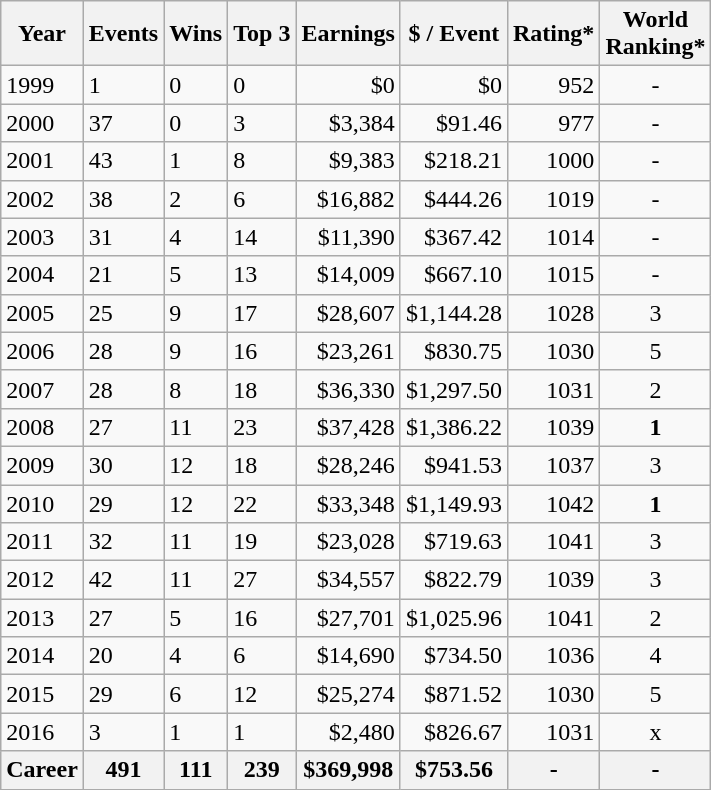<table class="wikitable">
<tr>
<th>Year</th>
<th>Events</th>
<th>Wins</th>
<th>Top 3</th>
<th>Earnings</th>
<th>$ / Event</th>
<th>Rating*</th>
<th>World<br>Ranking*</th>
</tr>
<tr>
<td>1999</td>
<td>1</td>
<td>0</td>
<td>0</td>
<td align="right">$0</td>
<td align="right">$0</td>
<td align="right">952</td>
<td align=center>-</td>
</tr>
<tr>
<td>2000</td>
<td>37</td>
<td>0</td>
<td>3</td>
<td align="right">$3,384</td>
<td align="right">$91.46</td>
<td align="right">977</td>
<td align=center>-</td>
</tr>
<tr>
<td>2001</td>
<td>43</td>
<td>1</td>
<td>8</td>
<td align="right">$9,383</td>
<td align="right">$218.21</td>
<td align="right">1000</td>
<td align=center>-</td>
</tr>
<tr>
<td>2002</td>
<td>38</td>
<td>2</td>
<td>6</td>
<td align="right">$16,882</td>
<td align="right">$444.26</td>
<td align="right">1019</td>
<td align=center>-</td>
</tr>
<tr>
<td>2003</td>
<td>31</td>
<td>4</td>
<td>14</td>
<td align="right">$11,390</td>
<td align="right">$367.42</td>
<td align="right">1014</td>
<td align=center>-</td>
</tr>
<tr>
<td>2004</td>
<td>21</td>
<td>5</td>
<td>13</td>
<td align="right">$14,009</td>
<td align="right">$667.10</td>
<td align="right">1015</td>
<td align=center>-</td>
</tr>
<tr>
<td>2005</td>
<td>25</td>
<td>9</td>
<td>17</td>
<td align="right">$28,607</td>
<td align="right">$1,144.28</td>
<td align="right">1028</td>
<td align=center>3</td>
</tr>
<tr>
<td>2006</td>
<td>28</td>
<td>9</td>
<td>16</td>
<td align="right">$23,261</td>
<td align="right">$830.75</td>
<td align="right">1030</td>
<td align=center>5</td>
</tr>
<tr>
<td>2007</td>
<td>28</td>
<td>8</td>
<td>18</td>
<td align="right">$36,330</td>
<td align="right">$1,297.50</td>
<td align="right">1031</td>
<td align=center>2</td>
</tr>
<tr>
<td>2008</td>
<td>27</td>
<td>11</td>
<td>23</td>
<td align="right">$37,428</td>
<td align="right">$1,386.22</td>
<td align="right">1039</td>
<td align=center><strong>1</strong></td>
</tr>
<tr>
<td>2009</td>
<td>30</td>
<td>12</td>
<td>18</td>
<td align="right">$28,246</td>
<td align="right">$941.53</td>
<td align="right">1037</td>
<td align=center>3</td>
</tr>
<tr>
<td>2010</td>
<td>29</td>
<td>12</td>
<td>22</td>
<td align="right">$33,348</td>
<td align="right">$1,149.93</td>
<td align="right">1042</td>
<td align=center><strong>1</strong></td>
</tr>
<tr>
<td>2011</td>
<td>32</td>
<td>11</td>
<td>19</td>
<td align="right">$23,028</td>
<td align="right">$719.63</td>
<td align="right">1041</td>
<td align=center>3</td>
</tr>
<tr>
<td>2012</td>
<td>42</td>
<td>11</td>
<td>27</td>
<td align="right">$34,557</td>
<td align="right">$822.79</td>
<td align="right">1039</td>
<td align=center>3</td>
</tr>
<tr>
<td>2013</td>
<td>27</td>
<td>5</td>
<td>16</td>
<td align="right">$27,701</td>
<td align="right">$1,025.96</td>
<td align="right">1041</td>
<td align=center>2</td>
</tr>
<tr>
<td>2014</td>
<td>20</td>
<td>4</td>
<td>6</td>
<td align="right">$14,690</td>
<td align="right">$734.50</td>
<td align="right">1036</td>
<td align=center>4</td>
</tr>
<tr>
<td>2015</td>
<td>29</td>
<td>6</td>
<td>12</td>
<td align="right">$25,274</td>
<td align="right">$871.52</td>
<td align="right">1030</td>
<td align=center>5</td>
</tr>
<tr>
<td>2016</td>
<td>3</td>
<td>1</td>
<td>1</td>
<td align="right">$2,480</td>
<td align="right">$826.67</td>
<td align="right">1031</td>
<td align=center>x</td>
</tr>
<tr>
<th>Career</th>
<th>491</th>
<th>111</th>
<th>239</th>
<th>$369,998</th>
<th>$753.56</th>
<th>-</th>
<th>-</th>
</tr>
</table>
